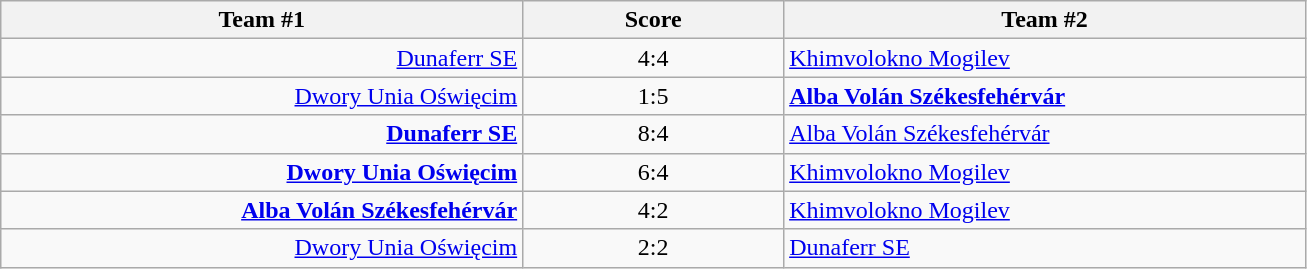<table class="wikitable" style="text-align: center;">
<tr>
<th width=22%>Team #1</th>
<th width=11%>Score</th>
<th width=22%>Team #2</th>
</tr>
<tr>
<td style="text-align: right;"><a href='#'>Dunaferr SE</a> </td>
<td>4:4</td>
<td style="text-align: left;"> <a href='#'>Khimvolokno Mogilev</a></td>
</tr>
<tr>
<td style="text-align: right;"><a href='#'>Dwory Unia Oświęcim</a> </td>
<td>1:5</td>
<td style="text-align: left;"> <strong><a href='#'>Alba Volán Székesfehérvár</a></strong></td>
</tr>
<tr>
<td style="text-align: right;"><strong><a href='#'>Dunaferr SE</a></strong> </td>
<td>8:4</td>
<td style="text-align: left;"> <a href='#'>Alba Volán Székesfehérvár</a></td>
</tr>
<tr>
<td style="text-align: right;"><strong><a href='#'>Dwory Unia Oświęcim</a></strong> </td>
<td>6:4</td>
<td style="text-align: left;"> <a href='#'>Khimvolokno Mogilev</a></td>
</tr>
<tr>
<td style="text-align: right;"><strong><a href='#'>Alba Volán Székesfehérvár</a></strong> </td>
<td>4:2</td>
<td style="text-align: left;"> <a href='#'>Khimvolokno Mogilev</a></td>
</tr>
<tr>
<td style="text-align: right;"><a href='#'>Dwory Unia Oświęcim</a> </td>
<td>2:2</td>
<td style="text-align: left;"> <a href='#'>Dunaferr SE</a></td>
</tr>
</table>
